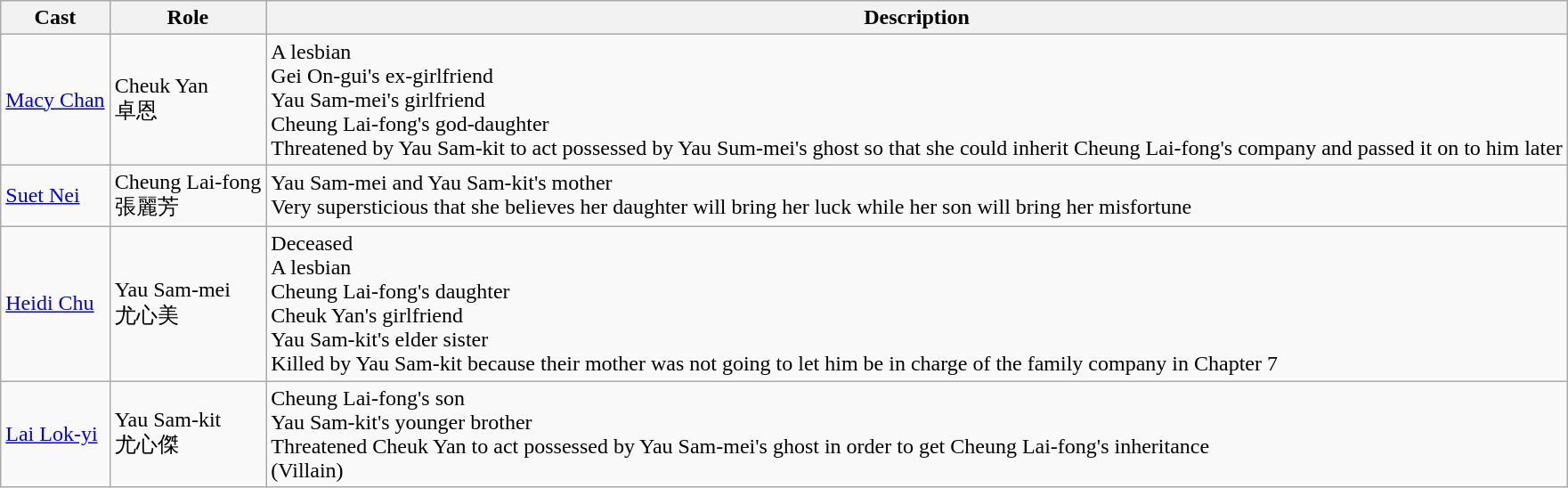<table class="wikitable">
<tr>
<th>Cast</th>
<th>Role</th>
<th>Description</th>
</tr>
<tr>
<td><a href='#'>Macy Chan</a></td>
<td>Cheuk Yan<br>卓恩</td>
<td>A lesbian<br>Gei On-gui's ex-girlfriend<br>Yau Sam-mei's girlfriend<br>Cheung Lai-fong's god-daughter<br>Threatened by Yau Sam-kit to act possessed by Yau Sum-mei's ghost so that she could inherit Cheung Lai-fong's company and passed it on to him later</td>
</tr>
<tr>
<td><a href='#'>Suet Nei</a></td>
<td>Cheung Lai-fong<br>張麗芳</td>
<td>Yau Sam-mei and Yau Sam-kit's mother<br>Very supersticious that she believes her daughter will bring her luck while her son will bring her misfortune</td>
</tr>
<tr>
<td><a href='#'>Heidi Chu</a></td>
<td>Yau Sam-mei<br>尤心美</td>
<td>Deceased<br>A lesbian<br>Cheung Lai-fong's daughter<br>Cheuk Yan's girlfriend<br>Yau Sam-kit's elder sister<br>Killed by Yau Sam-kit because their mother was not going to let him be in charge of the family company in Chapter 7</td>
</tr>
<tr>
<td><a href='#'>Lai Lok-yi</a></td>
<td>Yau Sam-kit<br>尤心傑</td>
<td>Cheung Lai-fong's son<br>Yau Sam-kit's younger brother<br>Threatened Cheuk Yan to act possessed by Yau Sam-mei's ghost in order to get Cheung Lai-fong's inheritance<br>(Villain)</td>
</tr>
</table>
